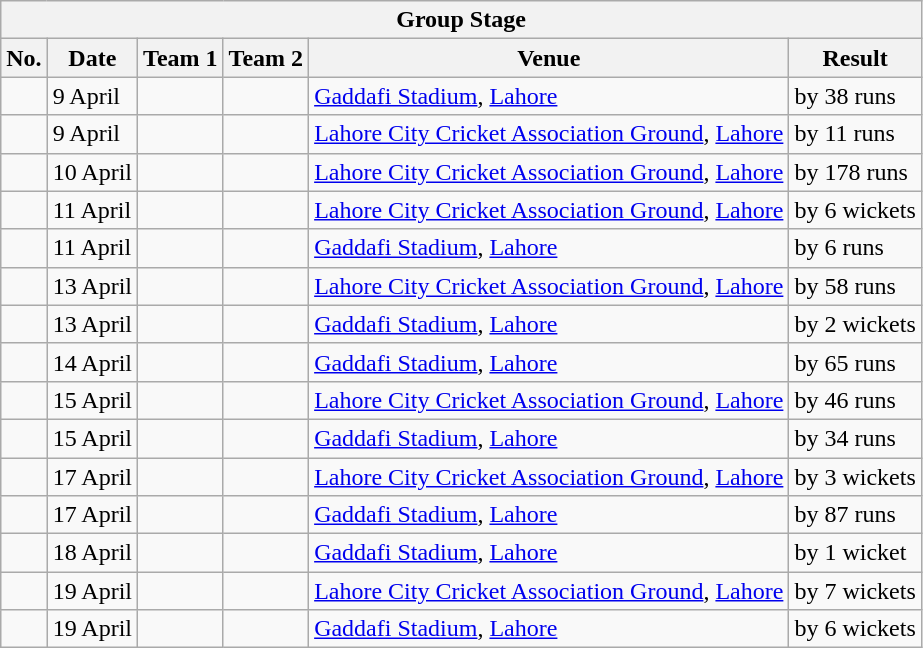<table class="wikitable">
<tr>
<th colspan="6">Group Stage</th>
</tr>
<tr>
<th>No.</th>
<th>Date</th>
<th>Team 1</th>
<th>Team 2</th>
<th>Venue</th>
<th>Result</th>
</tr>
<tr>
<td></td>
<td>9 April</td>
<td></td>
<td></td>
<td><a href='#'>Gaddafi Stadium</a>, <a href='#'>Lahore</a></td>
<td> by 38 runs</td>
</tr>
<tr>
<td></td>
<td>9 April</td>
<td></td>
<td></td>
<td><a href='#'>Lahore City Cricket Association Ground</a>, <a href='#'>Lahore</a></td>
<td> by 11 runs</td>
</tr>
<tr>
<td></td>
<td>10 April</td>
<td></td>
<td></td>
<td><a href='#'>Lahore City Cricket Association Ground</a>, <a href='#'>Lahore</a></td>
<td> by 178 runs</td>
</tr>
<tr>
<td></td>
<td>11 April</td>
<td></td>
<td></td>
<td><a href='#'>Lahore City Cricket Association Ground</a>, <a href='#'>Lahore</a></td>
<td> by 6 wickets</td>
</tr>
<tr>
<td></td>
<td>11 April</td>
<td></td>
<td></td>
<td><a href='#'>Gaddafi Stadium</a>, <a href='#'>Lahore</a></td>
<td> by 6 runs</td>
</tr>
<tr>
<td></td>
<td>13 April</td>
<td></td>
<td></td>
<td><a href='#'>Lahore City Cricket Association Ground</a>, <a href='#'>Lahore</a></td>
<td> by 58 runs</td>
</tr>
<tr>
<td></td>
<td>13 April</td>
<td></td>
<td></td>
<td><a href='#'>Gaddafi Stadium</a>, <a href='#'>Lahore</a></td>
<td> by 2 wickets</td>
</tr>
<tr>
<td></td>
<td>14 April</td>
<td></td>
<td></td>
<td><a href='#'>Gaddafi Stadium</a>, <a href='#'>Lahore</a></td>
<td> by 65 runs</td>
</tr>
<tr>
<td></td>
<td>15 April</td>
<td></td>
<td></td>
<td><a href='#'>Lahore City Cricket Association Ground</a>, <a href='#'>Lahore</a></td>
<td> by 46 runs</td>
</tr>
<tr>
<td></td>
<td>15 April</td>
<td></td>
<td></td>
<td><a href='#'>Gaddafi Stadium</a>, <a href='#'>Lahore</a></td>
<td> by 34 runs</td>
</tr>
<tr>
<td></td>
<td>17 April</td>
<td></td>
<td></td>
<td><a href='#'>Lahore City Cricket Association Ground</a>, <a href='#'>Lahore</a></td>
<td> by 3 wickets</td>
</tr>
<tr>
<td></td>
<td>17 April</td>
<td></td>
<td></td>
<td><a href='#'>Gaddafi Stadium</a>, <a href='#'>Lahore</a></td>
<td> by 87 runs</td>
</tr>
<tr>
<td></td>
<td>18 April</td>
<td></td>
<td></td>
<td><a href='#'>Gaddafi Stadium</a>, <a href='#'>Lahore</a></td>
<td> by 1 wicket</td>
</tr>
<tr>
<td></td>
<td>19 April</td>
<td></td>
<td></td>
<td><a href='#'>Lahore City Cricket Association Ground</a>, <a href='#'>Lahore</a></td>
<td> by 7 wickets</td>
</tr>
<tr>
<td></td>
<td>19 April</td>
<td></td>
<td></td>
<td><a href='#'>Gaddafi Stadium</a>, <a href='#'>Lahore</a></td>
<td> by 6 wickets</td>
</tr>
</table>
